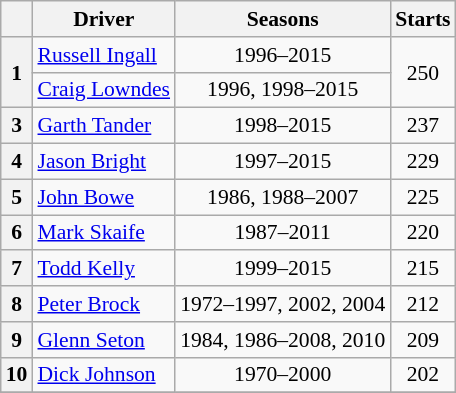<table class="wikitable" style="font-size: 90%; text-align: center">
<tr>
<th></th>
<th>Driver</th>
<th>Seasons</th>
<th>Starts</th>
</tr>
<tr>
<th rowspan="2">1</th>
<td align="left"> <a href='#'>Russell Ingall</a></td>
<td>1996–2015</td>
<td rowspan="2">250</td>
</tr>
<tr>
<td align="left"> <a href='#'>Craig Lowndes</a></td>
<td>1996, 1998–2015</td>
</tr>
<tr>
<th>3</th>
<td align="left"> <a href='#'>Garth Tander</a></td>
<td>1998–2015</td>
<td>237</td>
</tr>
<tr>
<th>4</th>
<td align="left"> <a href='#'>Jason Bright</a></td>
<td>1997–2015</td>
<td>229</td>
</tr>
<tr>
<th>5</th>
<td align="left"> <a href='#'>John Bowe</a></td>
<td>1986, 1988–2007</td>
<td>225</td>
</tr>
<tr>
<th>6</th>
<td align="left"> <a href='#'>Mark Skaife</a></td>
<td>1987–2011</td>
<td>220</td>
</tr>
<tr>
<th>7</th>
<td align="left"> <a href='#'>Todd Kelly</a></td>
<td>1999–2015</td>
<td>215</td>
</tr>
<tr>
<th>8</th>
<td align="left"> <a href='#'>Peter Brock</a></td>
<td>1972–1997, 2002, 2004</td>
<td>212</td>
</tr>
<tr>
<th>9</th>
<td align="left"> <a href='#'>Glenn Seton</a></td>
<td>1984, 1986–2008, 2010</td>
<td>209</td>
</tr>
<tr>
<th>10</th>
<td align="left"> <a href='#'>Dick Johnson</a></td>
<td>1970–2000</td>
<td>202</td>
</tr>
<tr>
</tr>
</table>
